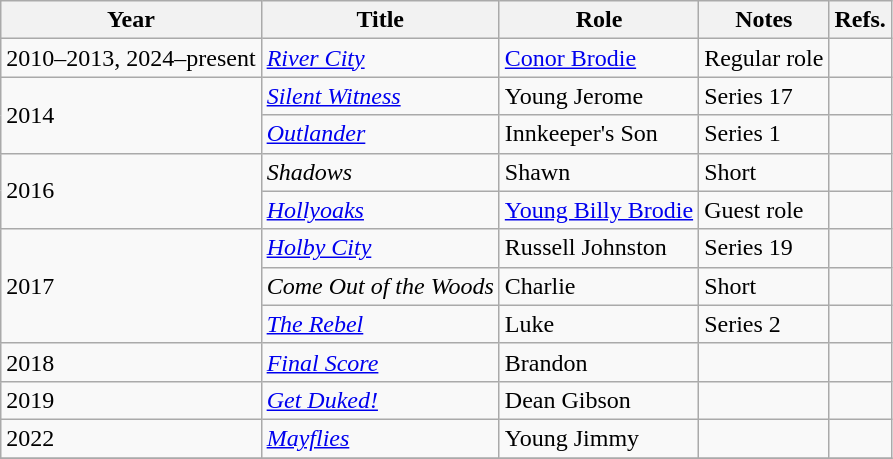<table class="wikitable">
<tr>
<th>Year</th>
<th>Title</th>
<th>Role</th>
<th>Notes</th>
<th>Refs.</th>
</tr>
<tr>
<td>2010–2013, 2024–present</td>
<td><em><a href='#'>River City</a></em></td>
<td><a href='#'>Conor Brodie</a></td>
<td>Regular role</td>
<td></td>
</tr>
<tr>
<td rowspan=2>2014</td>
<td><em><a href='#'>Silent Witness</a></em></td>
<td>Young Jerome</td>
<td>Series 17</td>
<td></td>
</tr>
<tr>
<td><em><a href='#'>Outlander</a></em></td>
<td>Innkeeper's Son</td>
<td>Series 1</td>
<td></td>
</tr>
<tr>
<td rowspan=2>2016</td>
<td><em>Shadows</em></td>
<td>Shawn</td>
<td>Short</td>
<td></td>
</tr>
<tr>
<td><em><a href='#'>Hollyoaks</a></em></td>
<td><a href='#'>Young Billy Brodie</a></td>
<td>Guest role</td>
<td></td>
</tr>
<tr>
<td rowspan=3>2017</td>
<td><em><a href='#'>Holby City</a></em></td>
<td>Russell Johnston</td>
<td>Series 19</td>
<td></td>
</tr>
<tr>
<td><em>Come Out of the Woods</em></td>
<td>Charlie</td>
<td>Short</td>
<td></td>
</tr>
<tr>
<td><em><a href='#'>The Rebel</a></em></td>
<td>Luke</td>
<td>Series 2</td>
<td></td>
</tr>
<tr>
<td>2018</td>
<td><em><a href='#'>Final Score</a></em></td>
<td>Brandon</td>
<td></td>
<td></td>
</tr>
<tr>
<td>2019</td>
<td><em><a href='#'>Get Duked!</a></em></td>
<td>Dean Gibson</td>
<td></td>
<td></td>
</tr>
<tr>
<td>2022</td>
<td><em><a href='#'>Mayflies</a></em></td>
<td>Young Jimmy</td>
<td></td>
<td></td>
</tr>
<tr>
</tr>
</table>
